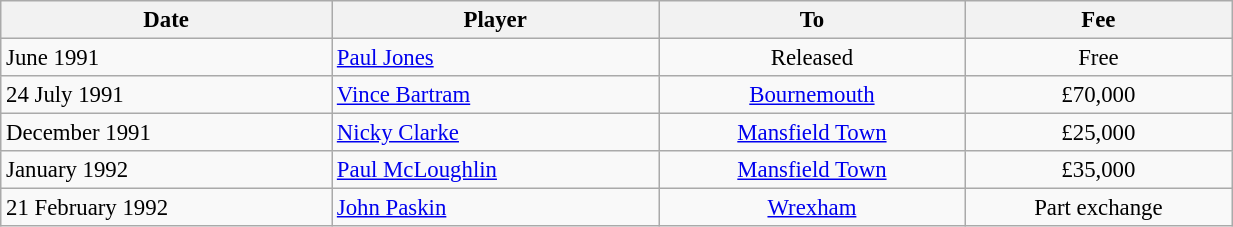<table class="wikitable" style="text-align:center; font-size:95%;width:65%; text-align:left">
<tr>
<th><strong>Date</strong></th>
<th><strong>Player</strong></th>
<th><strong>To</strong></th>
<th><strong>Fee</strong></th>
</tr>
<tr --->
<td>June 1991</td>
<td> <a href='#'>Paul Jones</a></td>
<td align="center">Released</td>
<td align="center">Free</td>
</tr>
<tr --->
<td>24 July 1991</td>
<td> <a href='#'>Vince Bartram</a></td>
<td align="center"><a href='#'>Bournemouth</a></td>
<td align="center">£70,000</td>
</tr>
<tr --->
<td>December 1991</td>
<td> <a href='#'>Nicky Clarke</a></td>
<td align="center"><a href='#'>Mansfield Town</a></td>
<td align="center">£25,000</td>
</tr>
<tr --->
<td>January 1992</td>
<td> <a href='#'>Paul McLoughlin</a></td>
<td align="center"><a href='#'>Mansfield Town</a></td>
<td align="center">£35,000</td>
</tr>
<tr --->
<td>21 February 1992</td>
<td> <a href='#'>John Paskin</a></td>
<td align="center"> <a href='#'>Wrexham</a></td>
<td align="center">Part exchange</td>
</tr>
</table>
